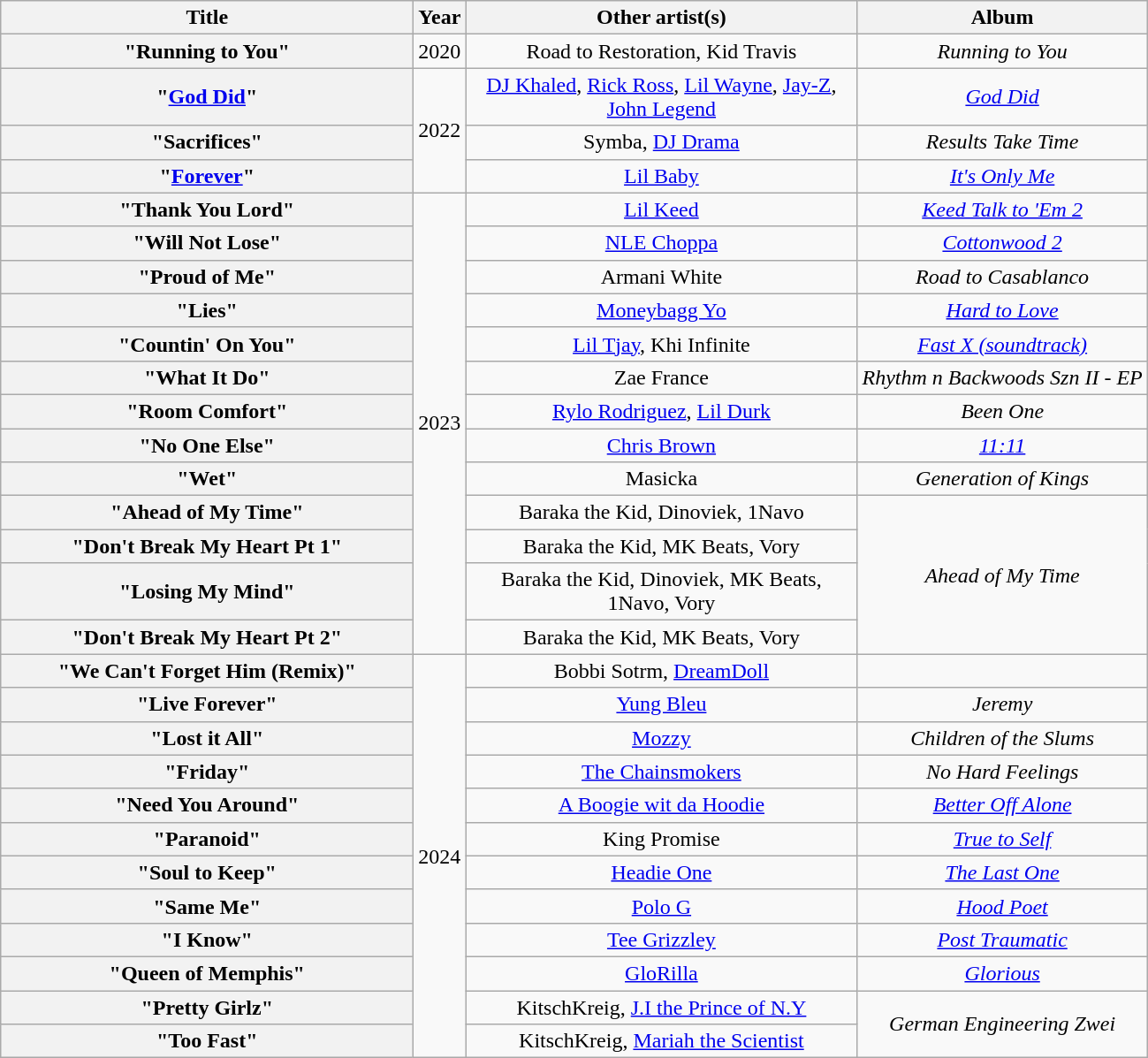<table class="wikitable plainrowheaders" style="text-align:center;">
<tr>
<th scope="col" style="width:19em;">Title</th>
<th scope="col" style="width:1em;">Year</th>
<th scope="col" style="width:18em;">Other artist(s)</th>
<th scope="col">Album</th>
</tr>
<tr>
<th scope="row">"Running to You"</th>
<td>2020</td>
<td>Road to Restoration, Kid Travis</td>
<td><em>Running to You</em></td>
</tr>
<tr>
<th scope="row">"<a href='#'>God Did</a>"</th>
<td rowspan="3">2022</td>
<td><a href='#'>DJ Khaled</a>, <a href='#'>Rick Ross</a>, <a href='#'>Lil Wayne</a>, <a href='#'>Jay-Z</a>, <a href='#'>John Legend</a></td>
<td><em><a href='#'>God Did</a></em></td>
</tr>
<tr>
<th scope="row">"Sacrifices"</th>
<td>Symba, <a href='#'>DJ Drama</a></td>
<td><em>Results Take Time</em></td>
</tr>
<tr>
<th scope="row">"<a href='#'>Forever</a>"</th>
<td><a href='#'>Lil Baby</a></td>
<td><em><a href='#'>It's Only Me</a></em></td>
</tr>
<tr>
<th scope="row">"Thank You Lord"</th>
<td rowspan="13">2023</td>
<td><a href='#'>Lil Keed</a></td>
<td><em><a href='#'>Keed Talk to 'Em 2</a></em></td>
</tr>
<tr>
<th scope="row">"Will Not Lose"</th>
<td><a href='#'>NLE Choppa</a></td>
<td><em><a href='#'>Cottonwood 2</a></em></td>
</tr>
<tr>
<th scope="row">"Proud of Me"</th>
<td>Armani White</td>
<td><em>Road to Casablanco</em></td>
</tr>
<tr>
<th scope="row">"Lies"</th>
<td><a href='#'>Moneybagg Yo</a></td>
<td><em><a href='#'>Hard to Love</a></em></td>
</tr>
<tr>
<th scope="row">"Countin' On You"</th>
<td><a href='#'>Lil Tjay</a>, Khi Infinite</td>
<td><em><a href='#'>Fast X (soundtrack)</a></em></td>
</tr>
<tr>
<th scope="row">"What It Do"</th>
<td>Zae France</td>
<td><em>Rhythm n Backwoods Szn II - EP</em></td>
</tr>
<tr>
<th scope="row">"Room Comfort"</th>
<td><a href='#'>Rylo Rodriguez</a>, <a href='#'>Lil Durk</a></td>
<td><em>Been One</em></td>
</tr>
<tr>
<th scope="row">"No One Else"</th>
<td><a href='#'>Chris Brown</a></td>
<td><em><a href='#'>11:11</a></em></td>
</tr>
<tr>
<th scope="row">"Wet"</th>
<td>Masicka</td>
<td><em>Generation of Kings</em></td>
</tr>
<tr>
<th scope="row">"Ahead of My Time"</th>
<td>Baraka the Kid, Dinoviek, 1Navo</td>
<td rowspan="4"><em>Ahead of My Time</em></td>
</tr>
<tr>
<th scope="row">"Don't Break My Heart Pt 1"</th>
<td>Baraka the Kid, MK Beats, Vory</td>
</tr>
<tr>
<th scope="row">"Losing My Mind"</th>
<td>Baraka the Kid, Dinoviek, MK Beats, 1Navo, Vory</td>
</tr>
<tr>
<th scope="row">"Don't Break My Heart Pt 2"</th>
<td>Baraka the Kid, MK Beats, Vory</td>
</tr>
<tr>
<th scope="row">"We Can't Forget Him (Remix)"</th>
<td rowspan="13">2024</td>
<td>Bobbi Sotrm, <a href='#'>DreamDoll</a></td>
<td></td>
</tr>
<tr>
<th scope="row">"Live Forever"</th>
<td><a href='#'>Yung Bleu</a></td>
<td><em>Jeremy</em></td>
</tr>
<tr>
<th scope="row">"Lost it All"</th>
<td><a href='#'>Mozzy</a></td>
<td><em>Children of the Slums</em></td>
</tr>
<tr>
<th scope="row">"Friday"</th>
<td><a href='#'>The Chainsmokers</a></td>
<td><em>No Hard Feelings</em></td>
</tr>
<tr>
<th scope="row">"Need You Around"</th>
<td><a href='#'>A Boogie wit da Hoodie</a></td>
<td><em><a href='#'>Better Off Alone</a></em></td>
</tr>
<tr>
<th scope="row">"Paranoid"</th>
<td>King Promise</td>
<td><em><a href='#'>True to Self</a></em></td>
</tr>
<tr>
<th scope="row">"Soul to Keep"</th>
<td><a href='#'>Headie One</a></td>
<td><em><a href='#'>The Last One</a></em></td>
</tr>
<tr>
<th scope="row">"Same Me"</th>
<td><a href='#'>Polo G</a></td>
<td><em><a href='#'>Hood Poet</a></em></td>
</tr>
<tr>
<th scope="row">"I Know"</th>
<td><a href='#'>Tee Grizzley</a></td>
<td><em><a href='#'>Post Traumatic</a></em></td>
</tr>
<tr>
<th scope="row">"Queen of Memphis"</th>
<td><a href='#'>GloRilla</a></td>
<td><em><a href='#'>Glorious</a></em></td>
</tr>
<tr>
<th scope="row">"Pretty Girlz"</th>
<td>KitschKreig, <a href='#'>J.I the Prince of N.Y</a></td>
<td rowspan="2"><em>German Engineering Zwei</em></td>
</tr>
<tr>
<th scope="row">"Too Fast"</th>
<td>KitschKreig, <a href='#'>Mariah the Scientist</a></td>
</tr>
</table>
